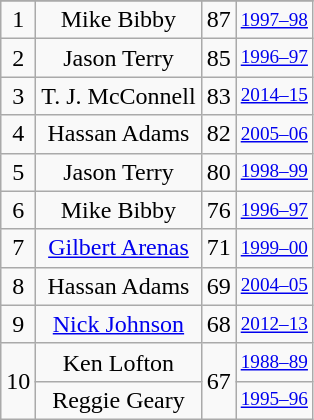<table class="wikitable" style="text-align: center;">
<tr>
</tr>
<tr>
<td>1</td>
<td>Mike Bibby</td>
<td>87</td>
<td style="font-size:80%;"><a href='#'>1997–98</a></td>
</tr>
<tr>
<td>2</td>
<td>Jason Terry</td>
<td>85</td>
<td style="font-size:80%;"><a href='#'>1996–97</a></td>
</tr>
<tr>
<td>3</td>
<td>T. J. McConnell</td>
<td>83</td>
<td style="font-size:80%;"><a href='#'>2014–15</a></td>
</tr>
<tr>
<td>4</td>
<td>Hassan Adams</td>
<td>82</td>
<td style="font-size:80%;"><a href='#'>2005–06</a></td>
</tr>
<tr>
<td>5</td>
<td>Jason Terry</td>
<td>80</td>
<td style="font-size:80%;"><a href='#'>1998–99</a></td>
</tr>
<tr>
<td>6</td>
<td>Mike Bibby</td>
<td>76</td>
<td style="font-size:80%;"><a href='#'>1996–97</a></td>
</tr>
<tr>
<td>7</td>
<td><a href='#'>Gilbert Arenas</a></td>
<td>71</td>
<td style="font-size:80%;"><a href='#'>1999–00</a></td>
</tr>
<tr>
<td>8</td>
<td>Hassan Adams</td>
<td>69</td>
<td style="font-size:80%;"><a href='#'>2004–05</a></td>
</tr>
<tr>
<td>9</td>
<td><a href='#'>Nick Johnson</a></td>
<td>68</td>
<td style="font-size:80%;"><a href='#'>2012–13</a></td>
</tr>
<tr>
<td rowspan=2>10</td>
<td>Ken Lofton</td>
<td rowspan=2>67</td>
<td style="font-size:80%;"><a href='#'>1988–89</a></td>
</tr>
<tr>
<td>Reggie Geary</td>
<td style="font-size:80%;"><a href='#'>1995–96</a></td>
</tr>
</table>
